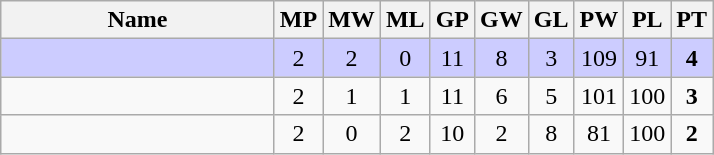<table class=wikitable style="text-align:center">
<tr>
<th width=175>Name</th>
<th width=20>MP</th>
<th width=20>MW</th>
<th width=20>ML</th>
<th width=20>GP</th>
<th width=20>GW</th>
<th width=20>GL</th>
<th width=20>PW</th>
<th width=20>PL</th>
<th width=20>PT</th>
</tr>
<tr style="background-color:#ccccff;">
<td style="text-align:left;"><strong></strong></td>
<td>2</td>
<td>2</td>
<td>0</td>
<td>11</td>
<td>8</td>
<td>3</td>
<td>109</td>
<td>91</td>
<td><strong>4</strong></td>
</tr>
<tr>
<td style="text-align:left;"></td>
<td>2</td>
<td>1</td>
<td>1</td>
<td>11</td>
<td>6</td>
<td>5</td>
<td>101</td>
<td>100</td>
<td><strong>3</strong></td>
</tr>
<tr>
<td style="text-align:left;"></td>
<td>2</td>
<td>0</td>
<td>2</td>
<td>10</td>
<td>2</td>
<td>8</td>
<td>81</td>
<td>100</td>
<td><strong>2</strong></td>
</tr>
</table>
